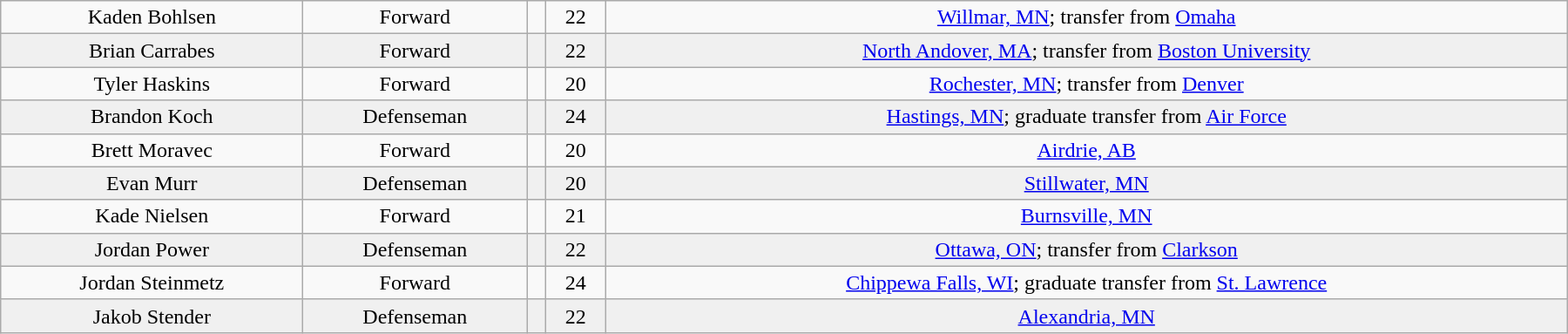<table class="wikitable" width="1200">
<tr align="center" bgcolor="">
<td>Kaden Bohlsen</td>
<td>Forward</td>
<td></td>
<td>22</td>
<td><a href='#'>Willmar, MN</a>; transfer from <a href='#'>Omaha</a></td>
</tr>
<tr align="center" bgcolor="f0f0f0">
<td>Brian Carrabes</td>
<td>Forward</td>
<td></td>
<td>22</td>
<td><a href='#'>North Andover, MA</a>; transfer from <a href='#'>Boston University</a></td>
</tr>
<tr align="center" bgcolor="">
<td>Tyler Haskins</td>
<td>Forward</td>
<td></td>
<td>20</td>
<td><a href='#'>Rochester, MN</a>; transfer from <a href='#'>Denver</a></td>
</tr>
<tr align="center" bgcolor="f0f0f0">
<td>Brandon Koch</td>
<td>Defenseman</td>
<td></td>
<td>24</td>
<td><a href='#'>Hastings, MN</a>; graduate transfer from <a href='#'>Air Force</a></td>
</tr>
<tr align="center" bgcolor="">
<td>Brett Moravec</td>
<td>Forward</td>
<td></td>
<td>20</td>
<td><a href='#'>Airdrie, AB</a></td>
</tr>
<tr align="center" bgcolor="f0f0f0">
<td>Evan Murr</td>
<td>Defenseman</td>
<td></td>
<td>20</td>
<td><a href='#'>Stillwater, MN</a></td>
</tr>
<tr align="center" bgcolor="">
<td>Kade Nielsen</td>
<td>Forward</td>
<td></td>
<td>21</td>
<td><a href='#'>Burnsville, MN</a></td>
</tr>
<tr align="center" bgcolor="f0f0f0">
<td>Jordan Power</td>
<td>Defenseman</td>
<td></td>
<td>22</td>
<td><a href='#'>Ottawa, ON</a>; transfer from <a href='#'>Clarkson</a></td>
</tr>
<tr align="center" bgcolor="">
<td>Jordan Steinmetz</td>
<td>Forward</td>
<td></td>
<td>24</td>
<td><a href='#'>Chippewa Falls, WI</a>; graduate transfer from <a href='#'>St. Lawrence</a></td>
</tr>
<tr align="center" bgcolor="f0f0f0">
<td>Jakob Stender</td>
<td>Defenseman</td>
<td></td>
<td>22</td>
<td><a href='#'>Alexandria, MN</a></td>
</tr>
</table>
